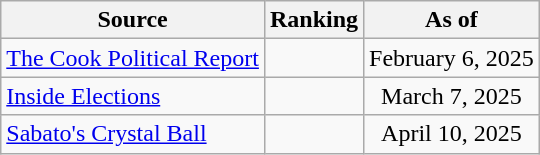<table class="wikitable" style="text-align:center">
<tr>
<th>Source</th>
<th>Ranking</th>
<th>As of</th>
</tr>
<tr>
<td align=left><a href='#'>The Cook Political Report</a></td>
<td></td>
<td>February 6, 2025</td>
</tr>
<tr>
<td align=left><a href='#'>Inside Elections</a></td>
<td></td>
<td>March 7, 2025</td>
</tr>
<tr>
<td align=left><a href='#'>Sabato's Crystal Ball</a></td>
<td></td>
<td>April 10, 2025</td>
</tr>
</table>
